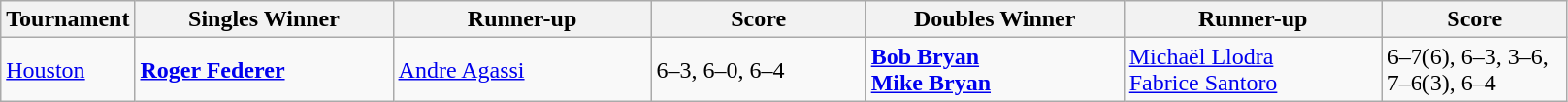<table class="wikitable">
<tr>
<th>Tournament</th>
<th width="170">Singles Winner</th>
<th width="170">Runner-up</th>
<th width="140">Score</th>
<th width="170">Doubles Winner</th>
<th width="170">Runner-up</th>
<th width="120">Score</th>
</tr>
<tr>
<td><a href='#'>Houston</a></td>
<td> <strong><a href='#'>Roger Federer</a></strong></td>
<td> <a href='#'>Andre Agassi</a></td>
<td>6–3, 6–0, 6–4</td>
<td> <strong><a href='#'>Bob Bryan</a> <br>  <a href='#'>Mike Bryan</a></strong></td>
<td> <a href='#'>Michaël Llodra</a> <br>  <a href='#'>Fabrice Santoro</a></td>
<td>6–7(6), 6–3, 3–6, 7–6(3), 6–4</td>
</tr>
</table>
